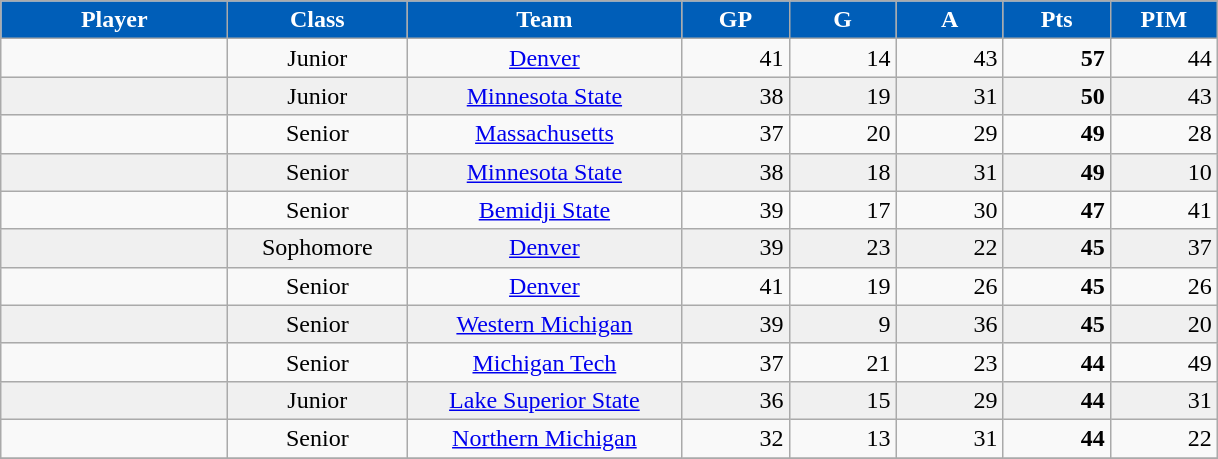<table class="wikitable sortable">
<tr>
<th style="color:white; background:#005EB8; width: 9em;">Player</th>
<th style="color:white; background:#005EB8; width: 7em;">Class</th>
<th style="color:white; background:#005EB8; width: 11em;">Team</th>
<th style="color:white; background:#005EB8; width: 4em;">GP</th>
<th style="color:white; background:#005EB8; width: 4em;">G</th>
<th style="color:white; background:#005EB8; width: 4em;">A</th>
<th style="color:white; background:#005EB8; width: 4em;">Pts</th>
<th style="color:white; background:#005EB8; width: 4em;">PIM</th>
</tr>
<tr align=right>
<td align=left></td>
<td align=center>Junior</td>
<td align=center><a href='#'>Denver</a></td>
<td>41</td>
<td>14</td>
<td>43</td>
<td><strong>57</strong></td>
<td>44</td>
</tr>
<tr align=right bgcolor=f0f0f0>
<td align=left></td>
<td align=center>Junior</td>
<td align=center><a href='#'>Minnesota State</a></td>
<td>38</td>
<td>19</td>
<td>31</td>
<td><strong>50</strong></td>
<td>43</td>
</tr>
<tr align=right>
<td align=left></td>
<td align=center>Senior</td>
<td align=center><a href='#'>Massachusetts</a></td>
<td>37</td>
<td>20</td>
<td>29</td>
<td><strong>49</strong></td>
<td>28</td>
</tr>
<tr align=right bgcolor=f0f0f0>
<td align=left></td>
<td align=center>Senior</td>
<td align=center><a href='#'>Minnesota State</a></td>
<td>38</td>
<td>18</td>
<td>31</td>
<td><strong>49</strong></td>
<td>10</td>
</tr>
<tr align=right>
<td align=left></td>
<td align=center>Senior</td>
<td align=center><a href='#'>Bemidji State</a></td>
<td>39</td>
<td>17</td>
<td>30</td>
<td><strong>47</strong></td>
<td>41</td>
</tr>
<tr align=right bgcolor=f0f0f0>
<td align=left></td>
<td align=center>Sophomore</td>
<td align=center><a href='#'>Denver</a></td>
<td>39</td>
<td>23</td>
<td>22</td>
<td><strong>45</strong></td>
<td>37</td>
</tr>
<tr align=right>
<td align=left></td>
<td align=center>Senior</td>
<td align=center><a href='#'>Denver</a></td>
<td>41</td>
<td>19</td>
<td>26</td>
<td><strong>45</strong></td>
<td>26</td>
</tr>
<tr align=right bgcolor=f0f0f0>
<td align=left></td>
<td align=center>Senior</td>
<td align=center><a href='#'>Western Michigan</a></td>
<td>39</td>
<td>9</td>
<td>36</td>
<td><strong>45</strong></td>
<td>20</td>
</tr>
<tr align=right>
<td align=left></td>
<td align=center>Senior</td>
<td align=center><a href='#'>Michigan Tech</a></td>
<td>37</td>
<td>21</td>
<td>23</td>
<td><strong>44</strong></td>
<td>49</td>
</tr>
<tr align=right bgcolor=f0f0f0>
<td align=left></td>
<td align=center>Junior</td>
<td align=center><a href='#'>Lake Superior State</a></td>
<td>36</td>
<td>15</td>
<td>29</td>
<td><strong>44</strong></td>
<td>31</td>
</tr>
<tr align=right>
<td align=left></td>
<td align=center>Senior</td>
<td align=center><a href='#'>Northern Michigan</a></td>
<td>32</td>
<td>13</td>
<td>31</td>
<td><strong>44</strong></td>
<td>22</td>
</tr>
<tr>
</tr>
</table>
